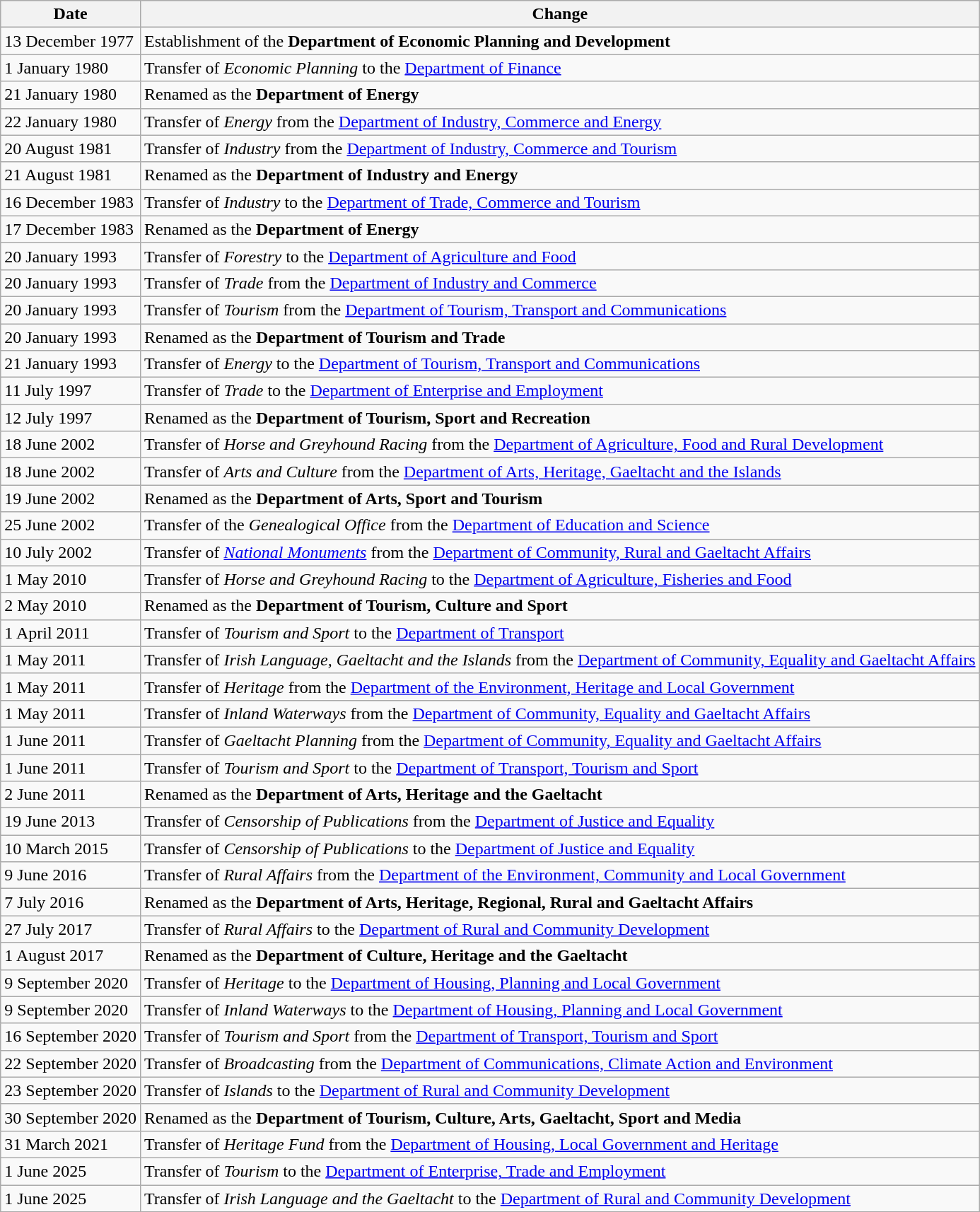<table class="wikitable">
<tr>
<th>Date</th>
<th>Change</th>
</tr>
<tr>
<td>13 December 1977</td>
<td>Establishment of the <strong>Department of Economic Planning and Development</strong></td>
</tr>
<tr>
<td>1 January 1980</td>
<td>Transfer of <em>Economic Planning</em> to the <a href='#'>Department of Finance</a></td>
</tr>
<tr>
<td>21 January 1980</td>
<td>Renamed as the <strong>Department of Energy</strong></td>
</tr>
<tr>
<td>22 January 1980</td>
<td>Transfer of <em>Energy</em> from the <a href='#'>Department of Industry, Commerce and Energy</a></td>
</tr>
<tr>
<td>20 August 1981</td>
<td>Transfer of <em>Industry</em> from the <a href='#'>Department of Industry, Commerce and Tourism</a></td>
</tr>
<tr>
<td>21 August 1981</td>
<td>Renamed as the <strong>Department of Industry and Energy</strong></td>
</tr>
<tr>
<td>16 December 1983</td>
<td>Transfer of <em>Industry</em> to the <a href='#'>Department of Trade, Commerce and Tourism</a></td>
</tr>
<tr>
<td>17 December 1983</td>
<td>Renamed as the <strong>Department of Energy</strong></td>
</tr>
<tr>
<td>20 January 1993</td>
<td>Transfer of <em>Forestry</em> to the <a href='#'>Department of Agriculture and Food</a></td>
</tr>
<tr>
<td>20 January 1993</td>
<td>Transfer of <em>Trade</em> from the <a href='#'>Department of Industry and Commerce</a></td>
</tr>
<tr>
<td>20 January 1993</td>
<td>Transfer of <em>Tourism</em> from the <a href='#'>Department of Tourism, Transport and Communications</a></td>
</tr>
<tr>
<td>20 January 1993</td>
<td>Renamed as the <strong>Department of Tourism and Trade</strong></td>
</tr>
<tr>
<td>21 January 1993</td>
<td>Transfer of <em>Energy</em> to the <a href='#'>Department of Tourism, Transport and Communications</a></td>
</tr>
<tr>
<td>11 July 1997</td>
<td>Transfer of <em>Trade</em> to the <a href='#'>Department of Enterprise and Employment</a></td>
</tr>
<tr>
<td>12 July 1997</td>
<td>Renamed as the <strong>Department of Tourism, Sport and Recreation</strong></td>
</tr>
<tr>
<td>18 June 2002</td>
<td>Transfer of <em>Horse and Greyhound Racing</em> from the <a href='#'>Department of Agriculture, Food and Rural Development</a></td>
</tr>
<tr>
<td>18 June 2002</td>
<td>Transfer of <em>Arts and Culture</em> from the <a href='#'>Department of Arts, Heritage, Gaeltacht and the Islands</a></td>
</tr>
<tr>
<td>19 June 2002</td>
<td>Renamed as the <strong>Department of Arts, Sport and Tourism</strong></td>
</tr>
<tr>
<td>25 June 2002</td>
<td>Transfer of the <em>Genealogical Office</em> from the <a href='#'>Department of Education and Science</a></td>
</tr>
<tr>
<td>10 July 2002</td>
<td>Transfer of <em><a href='#'>National Monuments</a></em> from the <a href='#'>Department of Community, Rural and Gaeltacht Affairs</a></td>
</tr>
<tr>
<td>1 May 2010</td>
<td>Transfer of <em>Horse and Greyhound Racing</em> to the <a href='#'>Department of Agriculture, Fisheries and Food</a></td>
</tr>
<tr>
<td>2 May 2010</td>
<td>Renamed as the <strong>Department of Tourism, Culture and Sport</strong></td>
</tr>
<tr>
<td>1 April 2011</td>
<td>Transfer of <em>Tourism and Sport</em> to the <a href='#'>Department of Transport</a></td>
</tr>
<tr>
<td>1 May 2011</td>
<td>Transfer of <em>Irish Language, Gaeltacht and the Islands</em> from the <a href='#'>Department of Community, Equality and Gaeltacht Affairs</a></td>
</tr>
<tr>
<td>1 May 2011</td>
<td>Transfer of <em>Heritage</em> from the <a href='#'>Department of the Environment, Heritage and Local Government</a></td>
</tr>
<tr>
<td>1 May 2011</td>
<td>Transfer of <em>Inland Waterways</em> from the <a href='#'>Department of Community, Equality and Gaeltacht Affairs</a></td>
</tr>
<tr>
<td>1 June 2011</td>
<td>Transfer of <em>Gaeltacht Planning</em> from the <a href='#'>Department of Community, Equality and Gaeltacht Affairs</a></td>
</tr>
<tr>
<td>1 June 2011</td>
<td>Transfer of <em>Tourism and Sport</em> to the <a href='#'>Department of Transport, Tourism and Sport</a></td>
</tr>
<tr>
<td>2 June 2011</td>
<td>Renamed as the <strong>Department of Arts, Heritage and the Gaeltacht</strong></td>
</tr>
<tr>
<td>19 June 2013</td>
<td>Transfer of <em>Censorship of Publications</em> from the <a href='#'>Department of Justice and Equality</a></td>
</tr>
<tr>
<td>10 March 2015</td>
<td>Transfer of <em>Censorship of Publications</em> to the <a href='#'>Department of Justice and Equality</a></td>
</tr>
<tr>
<td>9 June 2016</td>
<td>Transfer of <em>Rural Affairs</em> from the <a href='#'>Department of the Environment, Community and Local Government</a></td>
</tr>
<tr>
<td>7 July 2016</td>
<td>Renamed as the <strong>Department of Arts, Heritage, Regional, Rural and Gaeltacht Affairs</strong></td>
</tr>
<tr>
<td>27 July 2017</td>
<td>Transfer of <em>Rural Affairs</em> to the <a href='#'>Department of Rural and Community Development</a></td>
</tr>
<tr>
<td>1 August 2017</td>
<td>Renamed as the <strong>Department of Culture, Heritage and the Gaeltacht</strong></td>
</tr>
<tr>
<td>9 September 2020</td>
<td>Transfer of <em>Heritage</em> to the <a href='#'>Department of Housing, Planning and Local Government</a></td>
</tr>
<tr>
<td>9 September 2020</td>
<td>Transfer of <em>Inland Waterways</em> to the <a href='#'>Department of Housing, Planning and Local Government</a></td>
</tr>
<tr>
<td>16 September 2020</td>
<td>Transfer of <em>Tourism and Sport</em> from the <a href='#'>Department of Transport, Tourism and Sport</a></td>
</tr>
<tr>
<td>22 September 2020</td>
<td>Transfer of <em>Broadcasting</em> from the <a href='#'>Department of Communications, Climate Action and Environment</a></td>
</tr>
<tr>
<td>23 September 2020</td>
<td>Transfer of <em>Islands</em> to the <a href='#'>Department of Rural and Community Development</a></td>
</tr>
<tr>
<td>30 September 2020</td>
<td>Renamed as the <strong>Department of Tourism, Culture, Arts, Gaeltacht, Sport and Media</strong></td>
</tr>
<tr>
<td>31 March 2021</td>
<td>Transfer of <em>Heritage Fund</em> from the <a href='#'>Department of Housing, Local Government and Heritage</a></td>
</tr>
<tr>
<td>1 June 2025</td>
<td>Transfer of <em>Tourism</em> to the <a href='#'>Department of Enterprise, Trade and Employment</a></td>
</tr>
<tr>
<td>1 June 2025</td>
<td>Transfer of <em>Irish Language and the Gaeltacht</em> to the <a href='#'>Department of Rural and Community Development</a></td>
</tr>
</table>
